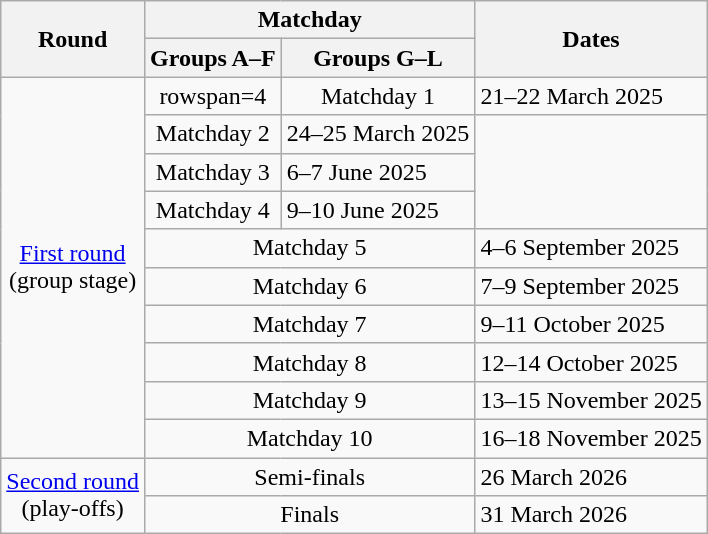<table class="wikitable" style="text-align:center">
<tr>
<th rowspan=2>Round</th>
<th colspan=2>Matchday</th>
<th rowspan=2>Dates</th>
</tr>
<tr>
<th>Groups A–F</th>
<th>Groups G–L</th>
</tr>
<tr>
<td rowspan=10><a href='#'>First round</a><br>(group stage)</td>
<td>rowspan=4 </td>
<td>Matchday 1</td>
<td style="text-align:left">21–22 March 2025</td>
</tr>
<tr>
<td>Matchday 2</td>
<td style="text-align:left">24–25 March 2025</td>
</tr>
<tr>
<td>Matchday 3</td>
<td style="text-align:left">6–7 June 2025</td>
</tr>
<tr>
<td>Matchday 4</td>
<td style="text-align:left">9–10 June 2025</td>
</tr>
<tr>
<td colspan=2>Matchday 5</td>
<td style="text-align:left">4–6 September 2025</td>
</tr>
<tr>
<td colspan=2>Matchday 6</td>
<td style="text-align:left">7–9 September 2025</td>
</tr>
<tr>
<td colspan=2>Matchday 7</td>
<td style="text-align:left">9–11 October 2025</td>
</tr>
<tr>
<td colspan=2>Matchday 8</td>
<td style="text-align:left">12–14 October 2025</td>
</tr>
<tr>
<td colspan=2>Matchday 9</td>
<td style="text-align:left">13–15 November 2025</td>
</tr>
<tr>
<td colspan=2>Matchday 10</td>
<td style="text-align:left">16–18 November 2025</td>
</tr>
<tr>
<td rowspan=2><a href='#'>Second round</a><br>(play-offs)</td>
<td colspan=2>Semi-finals</td>
<td style="text-align:left">26 March 2026</td>
</tr>
<tr>
<td colspan=2>Finals</td>
<td style="text-align:left">31 March 2026</td>
</tr>
</table>
